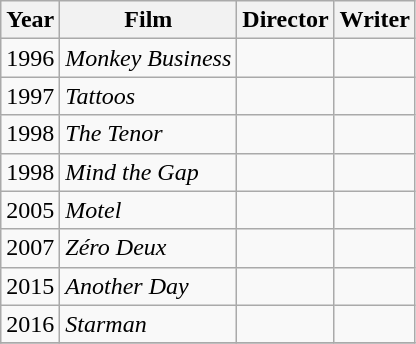<table class="wikitable" border="1">
<tr>
<th>Year</th>
<th>Film</th>
<th>Director</th>
<th>Writer</th>
</tr>
<tr>
<td>1996</td>
<td><em>Monkey Business</em></td>
<td></td>
<td></td>
</tr>
<tr>
<td>1997</td>
<td><em>Tattoos</em></td>
<td></td>
<td></td>
</tr>
<tr>
<td>1998</td>
<td><em>The Tenor</em></td>
<td></td>
<td></td>
</tr>
<tr>
<td>1998</td>
<td><em>Mind the Gap</em></td>
<td></td>
<td></td>
</tr>
<tr>
<td>2005</td>
<td><em>Motel</em></td>
<td></td>
<td></td>
</tr>
<tr>
<td>2007</td>
<td><em>Zéro Deux</em></td>
<td></td>
<td></td>
</tr>
<tr>
<td>2015</td>
<td><em>Another Day</em></td>
<td></td>
<td></td>
</tr>
<tr>
<td>2016</td>
<td><em>Starman</em></td>
<td></td>
<td></td>
</tr>
<tr>
</tr>
</table>
